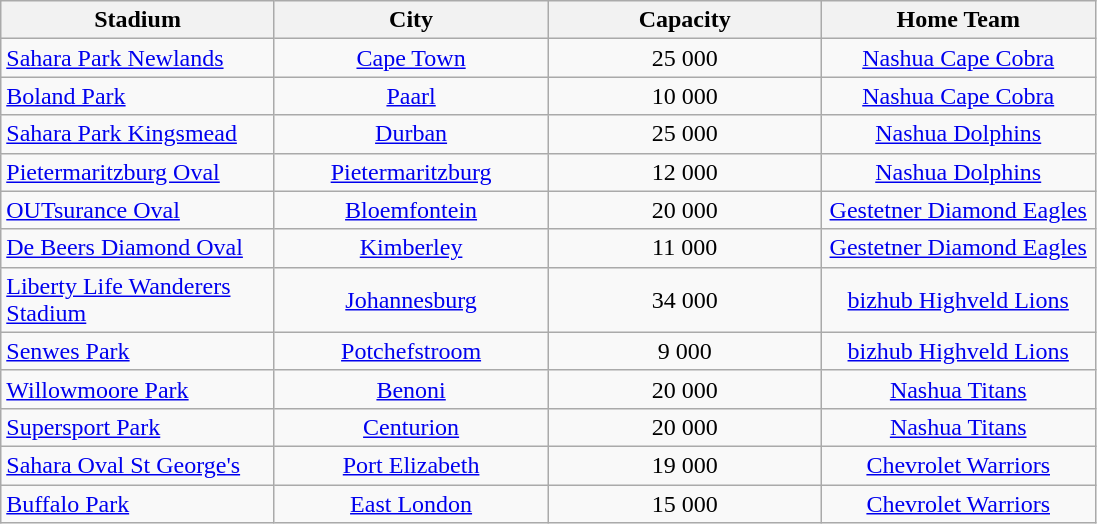<table class="wikitable" style="text-align:center;">
<tr>
<th width=175>Stadium</th>
<th width=175>City</th>
<th width=175>Capacity</th>
<th width=175>Home Team</th>
</tr>
<tr style="background:#f9f9f9;">
<td style="text-align:left;"><a href='#'>Sahara Park Newlands</a></td>
<td><a href='#'>Cape Town</a></td>
<td>25 000</td>
<td><a href='#'>Nashua Cape Cobra</a></td>
</tr>
<tr style="background:#f9f9f9;">
<td style="text-align:left;"><a href='#'>Boland Park</a></td>
<td><a href='#'>Paarl</a></td>
<td>10 000</td>
<td><a href='#'>Nashua Cape Cobra</a></td>
</tr>
<tr style="background:#f9f9f9;">
<td style="text-align:left;"><a href='#'>Sahara Park Kingsmead</a></td>
<td><a href='#'>Durban</a></td>
<td>25 000</td>
<td><a href='#'>Nashua Dolphins</a></td>
</tr>
<tr style="background:#f9f9f9;">
<td style="text-align:left;"><a href='#'>Pietermaritzburg Oval</a></td>
<td><a href='#'>Pietermaritzburg</a></td>
<td>12 000</td>
<td><a href='#'>Nashua Dolphins</a></td>
</tr>
<tr style="background:#f9f9f9;">
<td style="text-align:left;"><a href='#'>OUTsurance Oval</a></td>
<td><a href='#'>Bloemfontein</a></td>
<td>20 000</td>
<td><a href='#'>Gestetner Diamond Eagles</a></td>
</tr>
<tr style="background:#f9f9f9;">
<td style="text-align:left;"><a href='#'>De Beers Diamond Oval</a></td>
<td><a href='#'>Kimberley</a></td>
<td>11 000</td>
<td><a href='#'>Gestetner Diamond Eagles</a></td>
</tr>
<tr style="background:#f9f9f9;">
<td style="text-align:left;"><a href='#'>Liberty Life Wanderers Stadium</a></td>
<td><a href='#'>Johannesburg</a></td>
<td>34 000</td>
<td><a href='#'>bizhub Highveld Lions</a></td>
</tr>
<tr style="background:#f9f9f9;">
<td style="text-align:left;"><a href='#'>Senwes Park</a></td>
<td><a href='#'>Potchefstroom</a></td>
<td>9 000</td>
<td><a href='#'>bizhub Highveld Lions</a></td>
</tr>
<tr style="background:#f9f9f9;">
<td style="text-align:left;"><a href='#'>Willowmoore Park</a></td>
<td><a href='#'>Benoni</a></td>
<td>20 000</td>
<td><a href='#'>Nashua Titans</a></td>
</tr>
<tr style="background:#f9f9f9;">
<td style="text-align:left;"><a href='#'>Supersport Park</a></td>
<td><a href='#'>Centurion</a></td>
<td>20 000</td>
<td><a href='#'>Nashua Titans</a></td>
</tr>
<tr style="background:#f9f9f9;">
<td style="text-align:left;"><a href='#'>Sahara Oval St George's</a></td>
<td><a href='#'>Port Elizabeth</a></td>
<td>19 000</td>
<td><a href='#'>Chevrolet Warriors</a></td>
</tr>
<tr style="background:#f9f9f9;">
<td style="text-align:left;"><a href='#'>Buffalo Park</a></td>
<td><a href='#'>East London</a></td>
<td>15 000</td>
<td><a href='#'>Chevrolet Warriors</a></td>
</tr>
</table>
